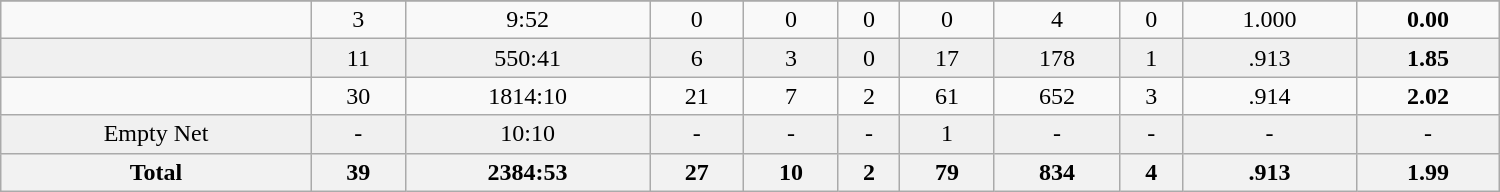<table class="wikitable sortable" width ="1000">
<tr align="center">
</tr>
<tr align="center" bgcolor="">
<td></td>
<td>3</td>
<td>9:52</td>
<td>0</td>
<td>0</td>
<td>0</td>
<td>0</td>
<td>4</td>
<td>0</td>
<td>1.000</td>
<td><strong>0.00</strong></td>
</tr>
<tr align="center" bgcolor="f0f0f0">
<td></td>
<td>11</td>
<td>550:41</td>
<td>6</td>
<td>3</td>
<td>0</td>
<td>17</td>
<td>178</td>
<td>1</td>
<td>.913</td>
<td><strong>1.85</strong></td>
</tr>
<tr align="center" bgcolor="">
<td></td>
<td>30</td>
<td>1814:10</td>
<td>21</td>
<td>7</td>
<td>2</td>
<td>61</td>
<td>652</td>
<td>3</td>
<td>.914</td>
<td><strong>2.02</strong></td>
</tr>
<tr align="center" bgcolor="f0f0f0">
<td>Empty Net</td>
<td>-</td>
<td>10:10</td>
<td>-</td>
<td>-</td>
<td>-</td>
<td>1</td>
<td>-</td>
<td>-</td>
<td>-</td>
<td>-</td>
</tr>
<tr>
<th>Total</th>
<th>39</th>
<th>2384:53</th>
<th>27</th>
<th>10</th>
<th>2</th>
<th>79</th>
<th>834</th>
<th>4</th>
<th>.913</th>
<th>1.99</th>
</tr>
</table>
